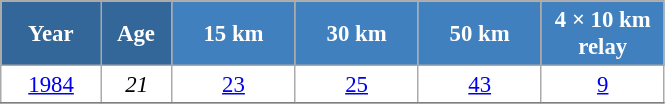<table class="wikitable" style="font-size:95%; text-align:center; border:grey solid 1px; border-collapse:collapse; background:#ffffff;">
<tr>
<th style="background-color:#369; color:white; width:60px;"> Year </th>
<th style="background-color:#369; color:white; width:40px;"> Age </th>
<th style="background-color:#4180be; color:white; width:75px;"> 15 km </th>
<th style="background-color:#4180be; color:white; width:75px;"> 30 km </th>
<th style="background-color:#4180be; color:white; width:75px;"> 50 km </th>
<th style="background-color:#4180be; color:white; width:75px;"> 4 × 10 km <br> relay </th>
</tr>
<tr>
<td><a href='#'>1984</a></td>
<td><em>21</em></td>
<td><a href='#'>23</a></td>
<td><a href='#'>25</a></td>
<td><a href='#'>43</a></td>
<td><a href='#'>9</a></td>
</tr>
<tr>
</tr>
</table>
